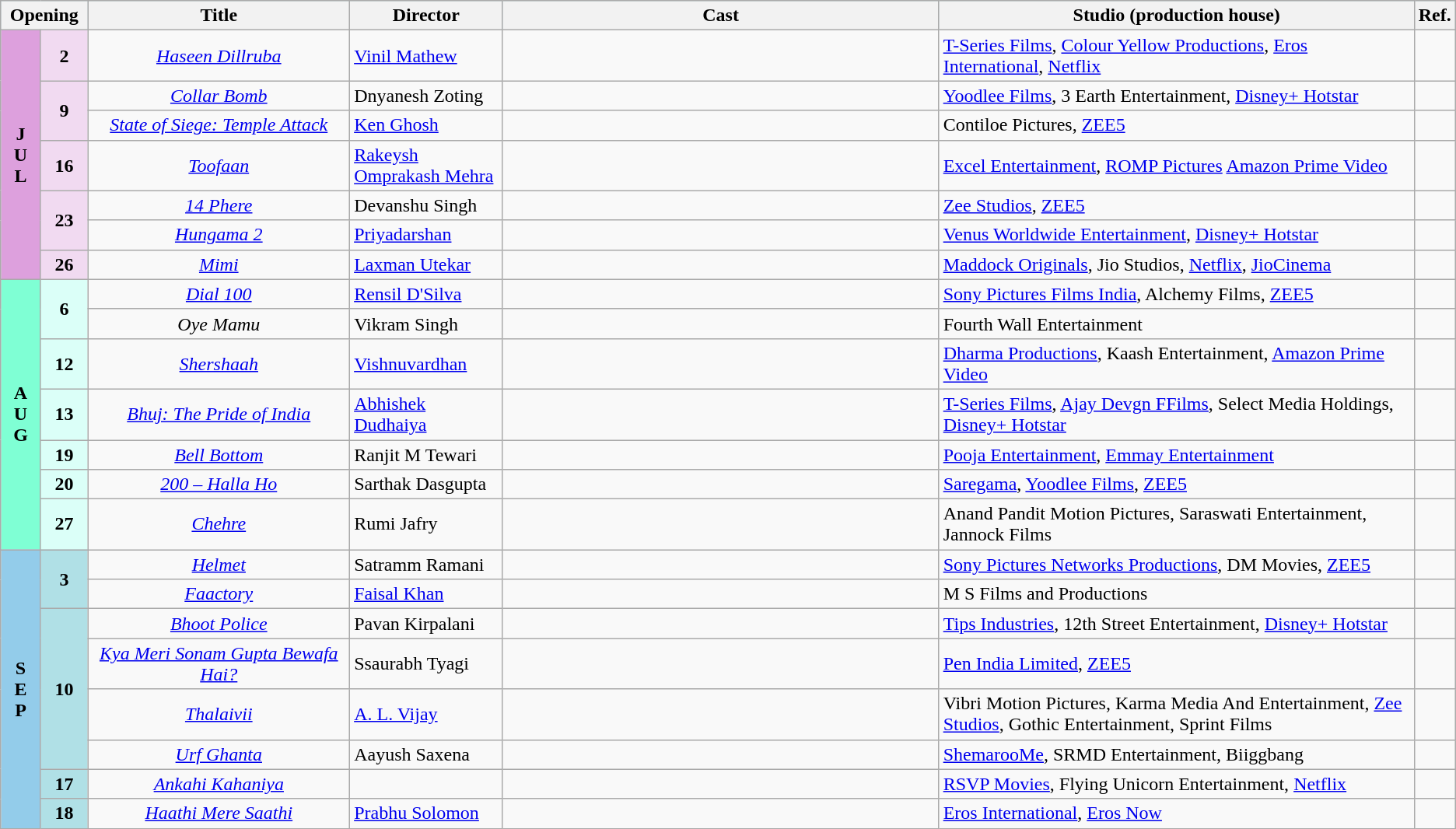<table class="wikitable">
<tr style="background:#b0e0e6; text-align:center;">
<th colspan="2" style="width:6%;"><strong>Opening</strong></th>
<th style="width:18%;"><strong>Title</strong></th>
<th style="width:10.5%;"><strong>Director</strong></th>
<th style="width:30%;"><strong>Cast</strong></th>
<th>Studio (production house)</th>
<th>Ref.</th>
</tr>
<tr July>
<td rowspan="7" style="text-align:center; background:plum; textcolor:#000;"><strong>J<br>U<br>L</strong></td>
<td style="text-align:center;background:#f1daf1;"><strong>2</strong></td>
<td style="text-align:center;"><em><a href='#'>Haseen Dillruba</a></em></td>
<td><a href='#'>Vinil Mathew</a></td>
<td></td>
<td><a href='#'>T-Series Films</a>, <a href='#'>Colour Yellow Productions</a>, <a href='#'>Eros International</a>, <a href='#'>Netflix</a></td>
<td></td>
</tr>
<tr>
<td rowspan="2" style="text-align:center;background:#f1daf1;"><strong>9</strong></td>
<td style="text-align:center;"><em><a href='#'>Collar Bomb</a></em></td>
<td>Dnyanesh Zoting</td>
<td></td>
<td><a href='#'>Yoodlee Films</a>, 3 Earth Entertainment, <a href='#'>Disney+ Hotstar</a></td>
<td></td>
</tr>
<tr>
<td style="text-align:center;"><em><a href='#'>State of Siege: Temple Attack</a></em></td>
<td><a href='#'>Ken Ghosh</a></td>
<td></td>
<td>Contiloe Pictures, <a href='#'>ZEE5</a></td>
<td></td>
</tr>
<tr>
<td style="text-align:center;background:#f1daf1;"><strong>16</strong></td>
<td style="text-align:center;"><em><a href='#'>Toofaan</a></em></td>
<td><a href='#'>Rakeysh Omprakash Mehra</a></td>
<td></td>
<td><a href='#'>Excel Entertainment</a>, <a href='#'>ROMP Pictures</a> <a href='#'>Amazon Prime Video</a></td>
<td></td>
</tr>
<tr>
<td rowspan="2" style="text-align:center;background:#f1daf1;"><strong>23</strong></td>
<td style="text-align:center;"><em><a href='#'>14 Phere</a></em></td>
<td>Devanshu Singh</td>
<td></td>
<td><a href='#'>Zee Studios</a>, <a href='#'>ZEE5</a></td>
<td></td>
</tr>
<tr>
<td style="text-align:center;"><em><a href='#'>Hungama 2</a></em></td>
<td><a href='#'>Priyadarshan</a></td>
<td></td>
<td><a href='#'>Venus Worldwide Entertainment</a>, <a href='#'>Disney+ Hotstar</a></td>
<td></td>
</tr>
<tr>
<td style="text-align:center;background:#f1daf1;"><strong>26</strong></td>
<td style="text-align:center;"><em><a href='#'>Mimi</a></em></td>
<td><a href='#'>Laxman Utekar</a></td>
<td></td>
<td><a href='#'>Maddock Originals</a>, Jio Studios, <a href='#'>Netflix</a>, <a href='#'>JioCinema</a></td>
<td></td>
</tr>
<tr August>
<td rowspan="7" style="text-align:center; background:#7FFFD4; textcolor:#000;"><strong>A<br>U<br>G</strong></td>
<td rowspan="2" style="text-align:center;background:#dbfff8;"><strong>6</strong></td>
<td style="text-align:center;"><em><a href='#'>Dial 100</a></em></td>
<td><a href='#'>Rensil D'Silva</a></td>
<td></td>
<td><a href='#'>Sony Pictures Films India</a>, Alchemy Films, <a href='#'>ZEE5</a></td>
<td></td>
</tr>
<tr>
<td style="text-align:center;"><em>Oye Mamu</em></td>
<td>Vikram Singh</td>
<td></td>
<td>Fourth Wall Entertainment</td>
<td></td>
</tr>
<tr>
<td style="text-align:center;background:#dbfff8;"><strong>12</strong></td>
<td style="text-align:center;"><em><a href='#'>Shershaah</a></em></td>
<td><a href='#'>Vishnuvardhan</a></td>
<td></td>
<td><a href='#'>Dharma Productions</a>, Kaash Entertainment, <a href='#'>Amazon Prime Video</a></td>
<td></td>
</tr>
<tr>
<td style="text-align:center;background:#dbfff8;"><strong>13</strong></td>
<td style="text-align:center;"><em><a href='#'>Bhuj: The Pride of India</a></em></td>
<td><a href='#'>Abhishek Dudhaiya</a></td>
<td></td>
<td><a href='#'>T-Series Films</a>, <a href='#'>Ajay Devgn FFilms</a>, Select Media Holdings, <a href='#'>Disney+ Hotstar</a></td>
<td></td>
</tr>
<tr>
<td style="text-align:center;background:#dbfff8;"><strong>19</strong></td>
<td style="text-align:center;"><em><a href='#'>Bell Bottom</a></em></td>
<td>Ranjit M Tewari</td>
<td></td>
<td><a href='#'>Pooja Entertainment</a>, <a href='#'>Emmay Entertainment</a></td>
<td></td>
</tr>
<tr>
<td style="text-align:center;background:#dbfff8;"><strong>20</strong></td>
<td style="text-align:center;"><em><a href='#'>200 – Halla Ho</a></em></td>
<td>Sarthak Dasgupta</td>
<td></td>
<td><a href='#'>Saregama</a>, <a href='#'>Yoodlee Films</a>, <a href='#'>ZEE5</a></td>
<td></td>
</tr>
<tr>
<td style="text-align:center;background:#dbfff8;"><strong>27</strong></td>
<td style="text-align:center;"><em><a href='#'>Chehre</a></em></td>
<td>Rumi Jafry</td>
<td></td>
<td>Anand Pandit Motion Pictures, Saraswati Entertainment, Jannock Films</td>
<td></td>
</tr>
<tr September>
<td rowspan="8" style="text-align:center; background:#93CCEA; textcolor:#000;"><strong>S<br>E<br>P</strong></td>
<td rowspan="2" style="text-align:center;background:#B0E0E6;"><strong>3</strong></td>
<td style="text-align:center;"><em><a href='#'>Helmet</a></em></td>
<td>Satramm Ramani</td>
<td></td>
<td><a href='#'>Sony Pictures Networks Productions</a>, DM Movies, <a href='#'>ZEE5</a></td>
<td></td>
</tr>
<tr>
<td style="text-align:center;"><em><a href='#'>Faactory</a></em></td>
<td><a href='#'>Faisal Khan</a></td>
<td></td>
<td>M S Films and Productions</td>
<td></td>
</tr>
<tr>
<td rowspan="4" style="text-align:center;background:#B0E0E6;"><strong>10</strong></td>
<td style="text-align:center;"><em><a href='#'>Bhoot Police</a></em></td>
<td>Pavan Kirpalani</td>
<td></td>
<td><a href='#'>Tips Industries</a>, 12th Street Entertainment, <a href='#'>Disney+ Hotstar</a></td>
<td></td>
</tr>
<tr>
<td style="text-align:center;"><em><a href='#'>Kya Meri Sonam Gupta Bewafa Hai?</a></em></td>
<td>Ssaurabh Tyagi</td>
<td></td>
<td><a href='#'>Pen India Limited</a>, <a href='#'>ZEE5</a></td>
<td></td>
</tr>
<tr>
<td style="text-align:center;"><em><a href='#'>Thalaivii</a></em></td>
<td><a href='#'>A. L. Vijay</a></td>
<td></td>
<td>Vibri Motion Pictures, Karma Media And Entertainment, <a href='#'>Zee Studios</a>, Gothic Entertainment, Sprint Films</td>
<td></td>
</tr>
<tr>
<td style="text-align:center;"><em><a href='#'>Urf Ghanta</a></em></td>
<td>Aayush Saxena</td>
<td></td>
<td><a href='#'>ShemarooMe</a>, SRMD Entertainment, Biiggbang</td>
<td></td>
</tr>
<tr>
<td style="text-align:center;background:#B0E0E6;"><strong>17</strong></td>
<td style="text-align:center;"><em><a href='#'>Ankahi Kahaniya</a></em></td>
<td></td>
<td></td>
<td><a href='#'>RSVP Movies</a>, Flying Unicorn Entertainment, <a href='#'>Netflix</a></td>
<td></td>
</tr>
<tr>
<td style="text-align:center;background:#B0E0E6;"><strong>18</strong></td>
<td style="text-align:center;"><em><a href='#'>Haathi Mere Saathi</a></em></td>
<td><a href='#'>Prabhu Solomon</a></td>
<td></td>
<td><a href='#'>Eros International</a>, <a href='#'>Eros Now</a></td>
<td></td>
</tr>
</table>
